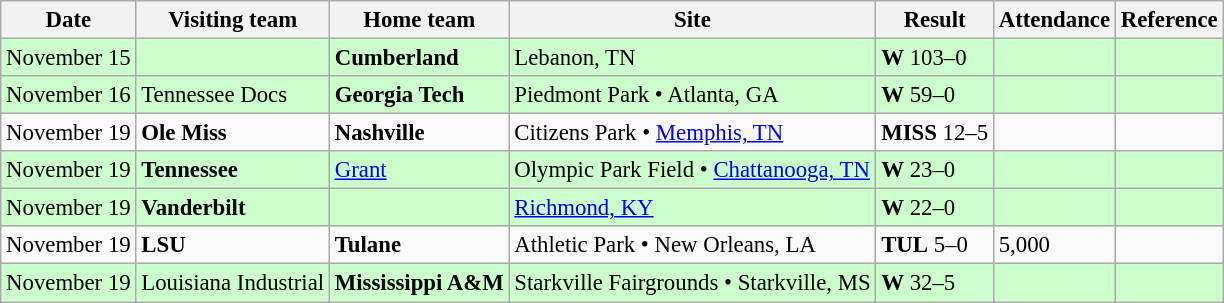<table class="wikitable" style="font-size:95%;">
<tr>
<th>Date</th>
<th>Visiting team</th>
<th>Home team</th>
<th>Site</th>
<th>Result</th>
<th>Attendance</th>
<th class="unsortable">Reference</th>
</tr>
<tr bgcolor=ccffcc>
<td>November 15</td>
<td></td>
<td><strong>Cumberland</strong></td>
<td>Lebanon, TN</td>
<td><strong>W</strong> 103–0</td>
<td></td>
<td></td>
</tr>
<tr bgcolor=ccffcc>
<td>November 16</td>
<td>Tennessee Docs</td>
<td><strong>Georgia Tech</strong></td>
<td>Piedmont Park • Atlanta, GA</td>
<td><strong>W</strong> 59–0</td>
<td></td>
<td></td>
</tr>
<tr bgcolor=>
<td>November 19</td>
<td><strong>Ole Miss</strong></td>
<td><strong>Nashville</strong></td>
<td>Citizens Park • <a href='#'>Memphis, TN</a></td>
<td><strong>MISS</strong> 12–5</td>
<td></td>
<td></td>
</tr>
<tr bgcolor=ccffcc>
<td>November 19</td>
<td><strong>Tennessee</strong></td>
<td><a href='#'>Grant</a></td>
<td>Olympic Park Field • <a href='#'>Chattanooga, TN</a></td>
<td><strong>W</strong> 23–0</td>
<td></td>
<td></td>
</tr>
<tr bgcolor=ccffcc>
<td>November 19</td>
<td><strong>Vanderbilt</strong></td>
<td></td>
<td><a href='#'>Richmond, KY</a></td>
<td><strong>W</strong> 22–0</td>
<td></td>
<td></td>
</tr>
<tr bgcolor=>
<td>November 19</td>
<td><strong>LSU</strong></td>
<td><strong>Tulane</strong></td>
<td>Athletic Park • New Orleans, LA</td>
<td><strong>TUL</strong> 5–0</td>
<td>5,000</td>
<td></td>
</tr>
<tr bgcolor=ccffcc>
<td>November 19</td>
<td>Louisiana Industrial</td>
<td><strong>Mississippi A&M</strong></td>
<td>Starkville Fairgrounds • Starkville, MS</td>
<td><strong>W</strong> 32–5</td>
<td></td>
<td></td>
</tr>
</table>
